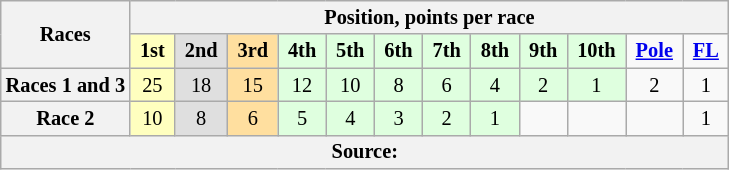<table class="wikitable" style="font-size: 85%; text-align:center">
<tr>
<th rowspan=2>Races</th>
<th colspan=12>Position, points per race</th>
</tr>
<tr>
<td style="background:#FFFFBF"> <strong>1st</strong> </td>
<td style="background:#DFDFDF"> <strong>2nd</strong> </td>
<td style="background:#FFDF9F"> <strong>3rd</strong> </td>
<td style="background:#DFFFDF"> <strong>4th</strong> </td>
<td style="background:#DFFFDF"> <strong>5th</strong> </td>
<td style="background:#DFFFDF"> <strong>6th</strong> </td>
<td style="background:#DFFFDF"> <strong>7th</strong> </td>
<td style="background:#DFFFDF"> <strong>8th</strong> </td>
<td style="background:#DFFFDF"> <strong>9th</strong> </td>
<td style="background:#DFFFDF"> <strong>10th</strong> </td>
<td> <strong><a href='#'>Pole</a></strong> </td>
<td> <strong><a href='#'>FL</a></strong> </td>
</tr>
<tr>
<th>Races 1 and 3</th>
<td style="background:#FFFFBF">25</td>
<td style="background:#DFDFDF">18</td>
<td style="background:#FFDF9F">15</td>
<td style="background:#DFFFDF">12</td>
<td style="background:#DFFFDF">10</td>
<td style="background:#DFFFDF">8</td>
<td style="background:#DFFFDF">6</td>
<td style="background:#DFFFDF">4</td>
<td style="background:#DFFFDF">2</td>
<td style="background:#DFFFDF">1</td>
<td>2</td>
<td>1</td>
</tr>
<tr>
<th>Race 2</th>
<td style="background:#FFFFBF">10</td>
<td style="background:#DFDFDF">8</td>
<td style="background:#FFDF9F">6</td>
<td style="background:#DFFFDF">5</td>
<td style="background:#DFFFDF">4</td>
<td style="background:#DFFFDF">3</td>
<td style="background:#DFFFDF">2</td>
<td style="background:#DFFFDF">1</td>
<td></td>
<td></td>
<td></td>
<td>1</td>
</tr>
<tr>
<th colspan="100">Source:</th>
</tr>
</table>
